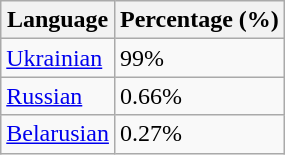<table class="wikitable">
<tr>
<th>Language</th>
<th>Percentage (%)</th>
</tr>
<tr>
<td><a href='#'>Ukrainian</a></td>
<td>99%</td>
</tr>
<tr>
<td><a href='#'>Russian</a></td>
<td>0.66%</td>
</tr>
<tr>
<td><a href='#'>Belarusian</a></td>
<td>0.27%</td>
</tr>
</table>
